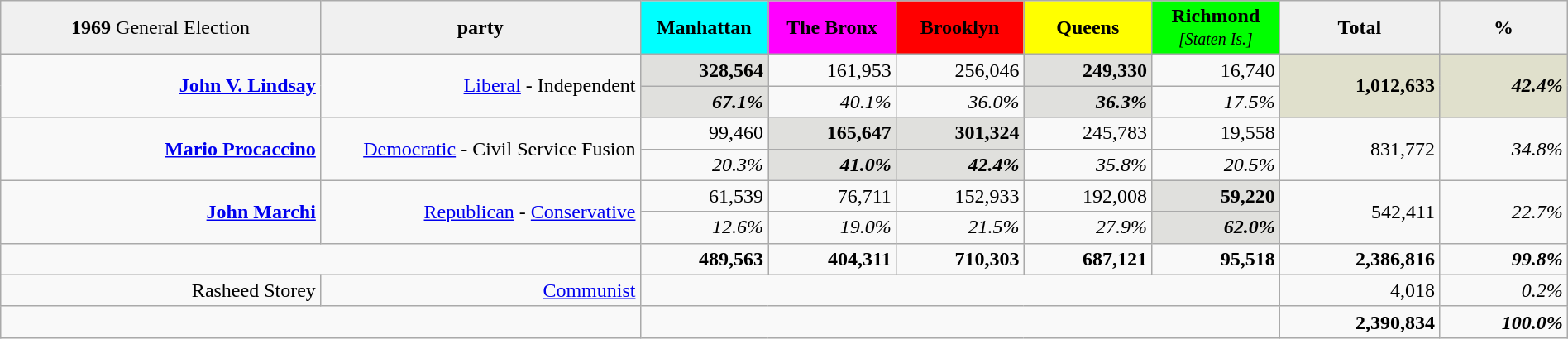<table class="wikitable"  style="width:100%; text-align:right;">
<tr style="text-align:center;">
<td style="width:20%; background:#f0f0f0;"><strong>1969</strong> General Election</td>
<td style="width:20%; background:#f0f0f0;"><strong>party</strong></td>
<td style="width:8%; background:aqua;"><strong>Manhattan</strong></td>
<td style="width:8%; background:magenta;"><strong>The Bronx</strong></td>
<td style="width:8%; background:red;"><strong>Brooklyn</strong></td>
<td style="width:8%; background:yellow;"><strong>Queens</strong></td>
<td style="width:8%; background:lime;"><strong>Richmond</strong> <small><em>[Staten Is.]</em></small></td>
<td style="width:10%; background:#f0f0f0;"><strong>Total</strong></td>
<td style="width:8%; background:#f0f0f0;"><strong>%</strong></td>
</tr>
<tr>
<td rowspan="2"><strong><a href='#'>John V. Lindsay</a></strong></td>
<td rowspan="2"><a href='#'>Liberal</a> - Independent</td>
<td style="background:#e0e0dd;"><strong>328,564</strong></td>
<td>161,953</td>
<td>256,046</td>
<td style="background:#e0e0dd;"><strong>249,330</strong></td>
<td>16,740</td>
<td style="background:#e0e0cc;" rowspan="2"><strong>1,012,633</strong></td>
<td style="background:#e0e0cc;" rowspan="2"><strong><em>42.4%</em></strong></td>
</tr>
<tr>
<td style="background:#e0e0dd;"><strong><em>67.1%</em></strong></td>
<td><em>40.1%</em></td>
<td><em>36.0%</em></td>
<td style="background:#e0e0dd;"><strong><em>36.3%</em></strong></td>
<td><em>17.5%</em></td>
</tr>
<tr>
<td rowspan="2"><strong><a href='#'>Mario Procaccino</a></strong></td>
<td rowspan="2"><a href='#'>Democratic</a> - Civil Service Fusion</td>
<td>99,460</td>
<td style="background:#e0e0dd;"><strong>165,647</strong></td>
<td style="background:#e0e0dd;"><strong>301,324</strong></td>
<td>245,783</td>
<td>19,558</td>
<td rowspan="2">831,772</td>
<td rowspan="2"><em>34.8%</em></td>
</tr>
<tr>
<td><em>20.3%</em></td>
<td style="background:#e0e0dd;"><strong><em>41.0%</em></strong></td>
<td style="background:#e0e0dd;"><strong><em>42.4%</em></strong></td>
<td><em>35.8%</em></td>
<td><em>20.5%</em></td>
</tr>
<tr>
<td rowspan="2"><strong><a href='#'>John Marchi</a></strong></td>
<td rowspan="2"><a href='#'>Republican</a> - <a href='#'>Conservative</a></td>
<td>61,539</td>
<td>76,711</td>
<td>152,933</td>
<td>192,008</td>
<td style="background:#e0e0dd;"><strong>59,220</strong></td>
<td rowspan="2">542,411</td>
<td rowspan="2"><em>22.7%</em></td>
</tr>
<tr>
<td><em>12.6%</em></td>
<td><em>19.0%</em></td>
<td><em>21.5%</em></td>
<td><em>27.9%</em></td>
<td style="background:#e0e0dd;"><strong><em>62.0%</em></strong></td>
</tr>
<tr>
<td colspan="2"></td>
<td><strong>489,563</strong></td>
<td><strong>404,311</strong></td>
<td><strong>710,303</strong></td>
<td><strong>687,121</strong></td>
<td><strong>95,518</strong></td>
<td><strong>2,386,816</strong></td>
<td><strong><em>99.8%</em></strong></td>
</tr>
<tr>
<td>Rasheed Storey</td>
<td><a href='#'>Communist</a></td>
<td colspan="5"></td>
<td>4,018</td>
<td><em>0.2%</em></td>
</tr>
<tr>
<td colspan="2"></td>
<td colspan="5"></td>
<td><strong>2,390,834</strong></td>
<td><strong><em>100.0%</em></strong></td>
</tr>
</table>
